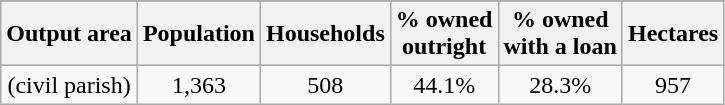<table class="wikitable" style="text-align: center">
<tr>
</tr>
<tr>
<th>Output area</th>
<th>Population</th>
<th>Households</th>
<th>% owned<br>outright</th>
<th>% owned<br>with a loan</th>
<th>Hectares</th>
</tr>
<tr>
<td>(civil parish)</td>
<td>1,363</td>
<td>508</td>
<td>44.1%</td>
<td>28.3%</td>
<td>957</td>
</tr>
</table>
